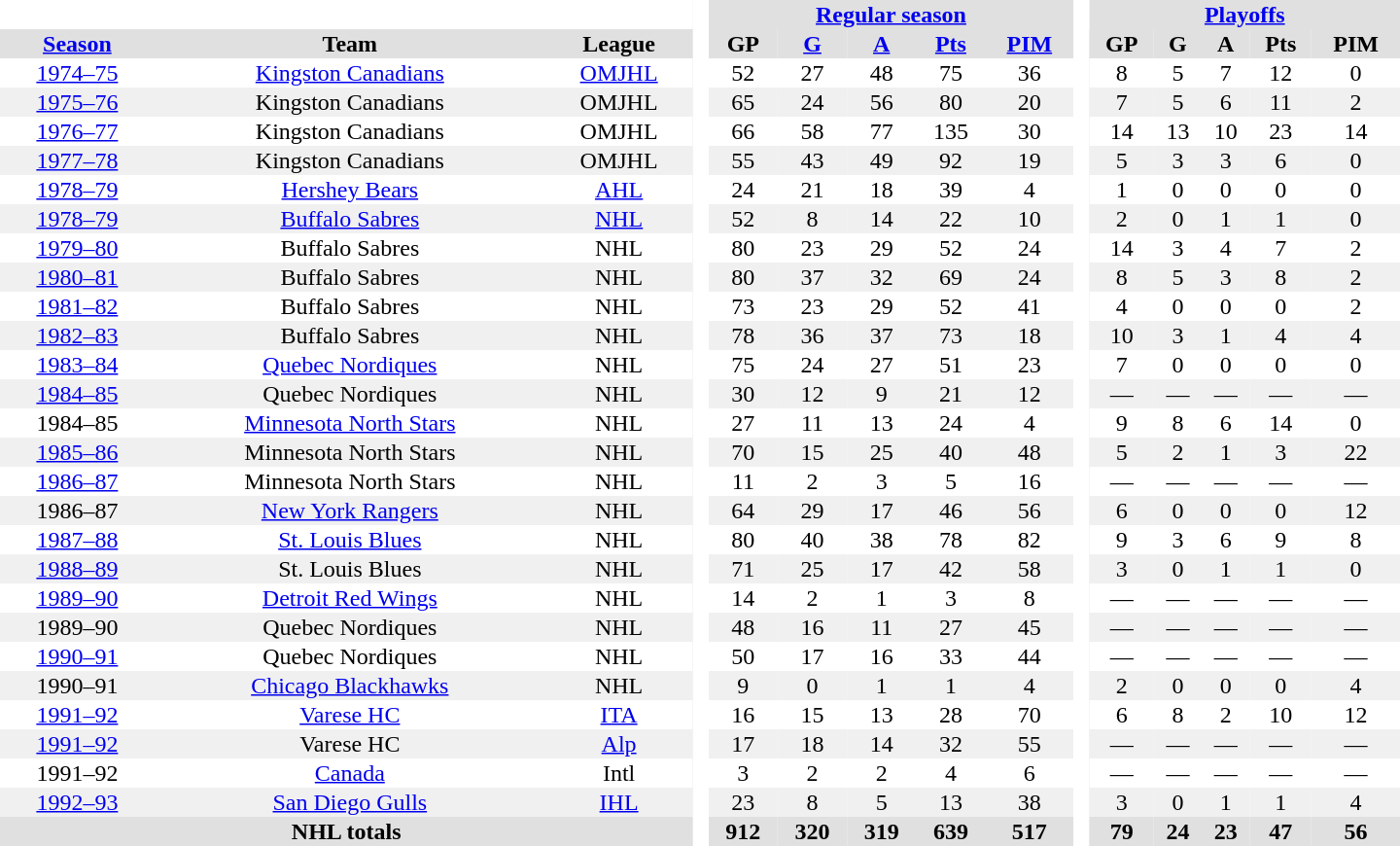<table border="0" cellpadding="1" cellspacing="0" style="text-align:center; width:60em">
<tr bgcolor="#e0e0e0">
<th colspan="3" bgcolor="#ffffff"> </th>
<th rowspan="99" bgcolor="#ffffff"> </th>
<th colspan="5"><a href='#'>Regular season</a></th>
<th rowspan="99" bgcolor="#ffffff"> </th>
<th colspan="5"><a href='#'>Playoffs</a></th>
</tr>
<tr bgcolor="#e0e0e0">
<th><a href='#'>Season</a></th>
<th>Team</th>
<th>League</th>
<th>GP</th>
<th><a href='#'>G</a></th>
<th><a href='#'>A</a></th>
<th><a href='#'>Pts</a></th>
<th><a href='#'>PIM</a></th>
<th>GP</th>
<th>G</th>
<th>A</th>
<th>Pts</th>
<th>PIM</th>
</tr>
<tr>
<td><a href='#'>1974–75</a></td>
<td><a href='#'>Kingston Canadians</a></td>
<td><a href='#'>OMJHL</a></td>
<td>52</td>
<td>27</td>
<td>48</td>
<td>75</td>
<td>36</td>
<td>8</td>
<td>5</td>
<td>7</td>
<td>12</td>
<td>0</td>
</tr>
<tr bgcolor="#f0f0f0">
<td><a href='#'>1975–76</a></td>
<td>Kingston Canadians</td>
<td>OMJHL</td>
<td>65</td>
<td>24</td>
<td>56</td>
<td>80</td>
<td>20</td>
<td>7</td>
<td>5</td>
<td>6</td>
<td>11</td>
<td>2</td>
</tr>
<tr>
<td><a href='#'>1976–77</a></td>
<td>Kingston Canadians</td>
<td>OMJHL</td>
<td>66</td>
<td>58</td>
<td>77</td>
<td>135</td>
<td>30</td>
<td>14</td>
<td>13</td>
<td>10</td>
<td>23</td>
<td>14</td>
</tr>
<tr bgcolor="#f0f0f0">
<td><a href='#'>1977–78</a></td>
<td>Kingston Canadians</td>
<td>OMJHL</td>
<td>55</td>
<td>43</td>
<td>49</td>
<td>92</td>
<td>19</td>
<td>5</td>
<td>3</td>
<td>3</td>
<td>6</td>
<td>0</td>
</tr>
<tr>
<td><a href='#'>1978–79</a></td>
<td><a href='#'>Hershey Bears</a></td>
<td><a href='#'>AHL</a></td>
<td>24</td>
<td>21</td>
<td>18</td>
<td>39</td>
<td>4</td>
<td>1</td>
<td>0</td>
<td>0</td>
<td>0</td>
<td>0</td>
</tr>
<tr bgcolor="#f0f0f0">
<td><a href='#'>1978–79</a></td>
<td><a href='#'>Buffalo Sabres</a></td>
<td><a href='#'>NHL</a></td>
<td>52</td>
<td>8</td>
<td>14</td>
<td>22</td>
<td>10</td>
<td>2</td>
<td>0</td>
<td>1</td>
<td>1</td>
<td>0</td>
</tr>
<tr>
<td><a href='#'>1979–80</a></td>
<td>Buffalo Sabres</td>
<td>NHL</td>
<td>80</td>
<td>23</td>
<td>29</td>
<td>52</td>
<td>24</td>
<td>14</td>
<td>3</td>
<td>4</td>
<td>7</td>
<td>2</td>
</tr>
<tr bgcolor="#f0f0f0">
<td><a href='#'>1980–81</a></td>
<td>Buffalo Sabres</td>
<td>NHL</td>
<td>80</td>
<td>37</td>
<td>32</td>
<td>69</td>
<td>24</td>
<td>8</td>
<td>5</td>
<td>3</td>
<td>8</td>
<td>2</td>
</tr>
<tr>
<td><a href='#'>1981–82</a></td>
<td>Buffalo Sabres</td>
<td>NHL</td>
<td>73</td>
<td>23</td>
<td>29</td>
<td>52</td>
<td>41</td>
<td>4</td>
<td>0</td>
<td>0</td>
<td>0</td>
<td>2</td>
</tr>
<tr bgcolor="#f0f0f0">
<td><a href='#'>1982–83</a></td>
<td>Buffalo Sabres</td>
<td>NHL</td>
<td>78</td>
<td>36</td>
<td>37</td>
<td>73</td>
<td>18</td>
<td>10</td>
<td>3</td>
<td>1</td>
<td>4</td>
<td>4</td>
</tr>
<tr>
<td><a href='#'>1983–84</a></td>
<td><a href='#'>Quebec Nordiques</a></td>
<td>NHL</td>
<td>75</td>
<td>24</td>
<td>27</td>
<td>51</td>
<td>23</td>
<td>7</td>
<td>0</td>
<td>0</td>
<td>0</td>
<td>0</td>
</tr>
<tr bgcolor="#f0f0f0">
<td><a href='#'>1984–85</a></td>
<td>Quebec Nordiques</td>
<td>NHL</td>
<td>30</td>
<td>12</td>
<td>9</td>
<td>21</td>
<td>12</td>
<td>—</td>
<td>—</td>
<td>—</td>
<td>—</td>
<td>—</td>
</tr>
<tr>
<td>1984–85</td>
<td><a href='#'>Minnesota North Stars</a></td>
<td>NHL</td>
<td>27</td>
<td>11</td>
<td>13</td>
<td>24</td>
<td>4</td>
<td>9</td>
<td>8</td>
<td>6</td>
<td>14</td>
<td>0</td>
</tr>
<tr bgcolor="#f0f0f0">
<td><a href='#'>1985–86</a></td>
<td>Minnesota North Stars</td>
<td>NHL</td>
<td>70</td>
<td>15</td>
<td>25</td>
<td>40</td>
<td>48</td>
<td>5</td>
<td>2</td>
<td>1</td>
<td>3</td>
<td>22</td>
</tr>
<tr>
<td><a href='#'>1986–87</a></td>
<td>Minnesota North Stars</td>
<td>NHL</td>
<td>11</td>
<td>2</td>
<td>3</td>
<td>5</td>
<td>16</td>
<td>—</td>
<td>—</td>
<td>—</td>
<td>—</td>
<td>—</td>
</tr>
<tr bgcolor="#f0f0f0">
<td>1986–87</td>
<td><a href='#'>New York Rangers</a></td>
<td>NHL</td>
<td>64</td>
<td>29</td>
<td>17</td>
<td>46</td>
<td>56</td>
<td>6</td>
<td>0</td>
<td>0</td>
<td>0</td>
<td>12</td>
</tr>
<tr>
<td><a href='#'>1987–88</a></td>
<td><a href='#'>St. Louis Blues</a></td>
<td>NHL</td>
<td>80</td>
<td>40</td>
<td>38</td>
<td>78</td>
<td>82</td>
<td>9</td>
<td>3</td>
<td>6</td>
<td>9</td>
<td>8</td>
</tr>
<tr bgcolor="#f0f0f0">
<td><a href='#'>1988–89</a></td>
<td>St. Louis Blues</td>
<td>NHL</td>
<td>71</td>
<td>25</td>
<td>17</td>
<td>42</td>
<td>58</td>
<td>3</td>
<td>0</td>
<td>1</td>
<td>1</td>
<td>0</td>
</tr>
<tr>
<td><a href='#'>1989–90</a></td>
<td><a href='#'>Detroit Red Wings</a></td>
<td>NHL</td>
<td>14</td>
<td>2</td>
<td>1</td>
<td>3</td>
<td>8</td>
<td>—</td>
<td>—</td>
<td>—</td>
<td>—</td>
<td>—</td>
</tr>
<tr bgcolor="#f0f0f0">
<td>1989–90</td>
<td>Quebec Nordiques</td>
<td>NHL</td>
<td>48</td>
<td>16</td>
<td>11</td>
<td>27</td>
<td>45</td>
<td>—</td>
<td>—</td>
<td>—</td>
<td>—</td>
<td>—</td>
</tr>
<tr>
<td><a href='#'>1990–91</a></td>
<td>Quebec Nordiques</td>
<td>NHL</td>
<td>50</td>
<td>17</td>
<td>16</td>
<td>33</td>
<td>44</td>
<td>—</td>
<td>—</td>
<td>—</td>
<td>—</td>
<td>—</td>
</tr>
<tr bgcolor="#f0f0f0">
<td>1990–91</td>
<td><a href='#'>Chicago Blackhawks</a></td>
<td>NHL</td>
<td>9</td>
<td>0</td>
<td>1</td>
<td>1</td>
<td>4</td>
<td>2</td>
<td>0</td>
<td>0</td>
<td>0</td>
<td>4</td>
</tr>
<tr>
<td><a href='#'>1991–92</a></td>
<td><a href='#'>Varese HC</a></td>
<td><a href='#'>ITA</a></td>
<td>16</td>
<td>15</td>
<td>13</td>
<td>28</td>
<td>70</td>
<td>6</td>
<td>8</td>
<td>2</td>
<td>10</td>
<td>12</td>
</tr>
<tr bgcolor="#f0f0f0">
<td><a href='#'>1991–92</a></td>
<td>Varese HC</td>
<td><a href='#'>Alp</a></td>
<td>17</td>
<td>18</td>
<td>14</td>
<td>32</td>
<td>55</td>
<td>—</td>
<td>—</td>
<td>—</td>
<td>—</td>
<td>—</td>
</tr>
<tr>
<td>1991–92</td>
<td><a href='#'>Canada</a></td>
<td>Intl</td>
<td>3</td>
<td>2</td>
<td>2</td>
<td>4</td>
<td>6</td>
<td>—</td>
<td>—</td>
<td>—</td>
<td>—</td>
<td>—</td>
</tr>
<tr bgcolor="#f0f0f0">
<td><a href='#'>1992–93</a></td>
<td><a href='#'>San Diego Gulls</a></td>
<td><a href='#'>IHL</a></td>
<td>23</td>
<td>8</td>
<td>5</td>
<td>13</td>
<td>38</td>
<td>3</td>
<td>0</td>
<td>1</td>
<td>1</td>
<td>4</td>
</tr>
<tr bgcolor="#e0e0e0">
<th colspan="3">NHL totals</th>
<th>912</th>
<th>320</th>
<th>319</th>
<th>639</th>
<th>517</th>
<th>79</th>
<th>24</th>
<th>23</th>
<th>47</th>
<th>56</th>
</tr>
</table>
